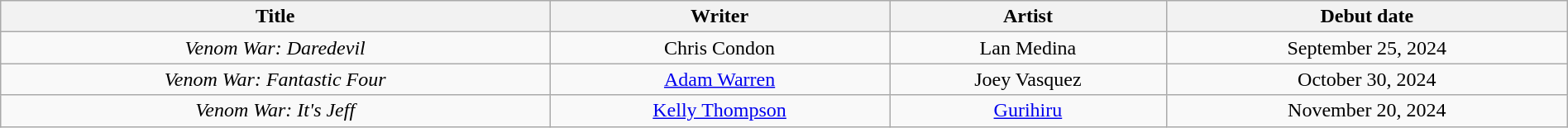<table class="wikitable" style="text-align:center; width:100%">
<tr>
<th scope="col">Title</th>
<th scope="col">Writer</th>
<th scope="col">Artist</th>
<th scope="col">Debut date</th>
</tr>
<tr>
<td><em>Venom War: Daredevil</em></td>
<td>Chris Condon</td>
<td>Lan Medina</td>
<td>September 25, 2024</td>
</tr>
<tr>
<td><em>Venom War: Fantastic Four</em></td>
<td><a href='#'>Adam Warren</a></td>
<td>Joey Vasquez</td>
<td>October 30, 2024</td>
</tr>
<tr>
<td><em>Venom War: It's Jeff</em></td>
<td><a href='#'>Kelly Thompson</a></td>
<td><a href='#'>Gurihiru</a></td>
<td>November 20, 2024</td>
</tr>
</table>
